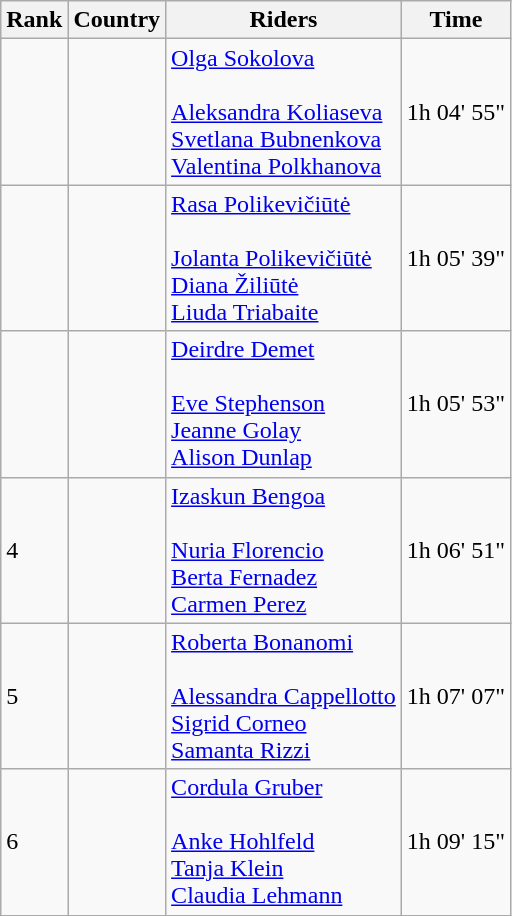<table class="wikitable" text-align:center;">
<tr>
<th>Rank</th>
<th>Country</th>
<th>Riders</th>
<th>Time</th>
</tr>
<tr>
<td></td>
<td align="left"><strong></strong></td>
<td><a href='#'>Olga Sokolova</a><br><br><a href='#'>Aleksandra Koliaseva</a><br>
<a href='#'>Svetlana Bubnenkova</a><br>
<a href='#'>Valentina Polkhanova</a></td>
<td>1h 04' 55"</td>
</tr>
<tr>
<td></td>
<td align="left"><strong></strong></td>
<td><a href='#'>Rasa Polikevičiūtė</a><br><br><a href='#'>Jolanta Polikevičiūtė</a><br>
<a href='#'>Diana Žiliūtė</a><br>
<a href='#'>Liuda Triabaite</a></td>
<td>1h 05' 39"</td>
</tr>
<tr>
<td></td>
<td align="left"><strong></strong></td>
<td><a href='#'>Deirdre Demet</a><br><br><a href='#'>Eve Stephenson</a><br>
<a href='#'>Jeanne Golay</a><br>
<a href='#'>Alison Dunlap</a></td>
<td>1h 05' 53"</td>
</tr>
<tr>
<td>4</td>
<td align="left"><strong></strong></td>
<td><a href='#'>Izaskun Bengoa</a><br><br><a href='#'>Nuria Florencio</a><br>
<a href='#'>Berta Fernadez</a><br>
<a href='#'>Carmen Perez</a></td>
<td>1h 06' 51"</td>
</tr>
<tr>
<td>5</td>
<td align="left"><strong></strong></td>
<td><a href='#'>Roberta Bonanomi</a><br><br><a href='#'>Alessandra Cappellotto</a><br>
<a href='#'>Sigrid Corneo</a><br>
<a href='#'>Samanta Rizzi</a></td>
<td>1h 07' 07"</td>
</tr>
<tr>
<td>6</td>
<td align="left"><strong></strong></td>
<td><a href='#'>Cordula Gruber</a><br><br><a href='#'>Anke Hohlfeld</a><br>
<a href='#'>Tanja Klein</a><br>
<a href='#'>Claudia Lehmann</a></td>
<td>1h 09' 15"</td>
</tr>
</table>
